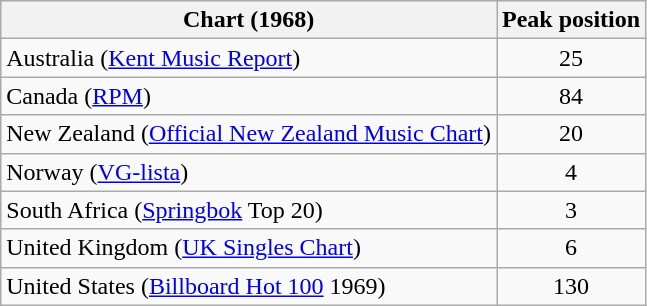<table class="wikitable sortable">
<tr>
<th align="left">Chart (1968)</th>
<th align="left">Peak position</th>
</tr>
<tr>
<td align="left">Australia (<a href='#'>Kent Music Report</a>)</td>
<td align="center">25</td>
</tr>
<tr>
<td align="left">Canada (<a href='#'>RPM</a>)</td>
<td align="center">84</td>
</tr>
<tr>
<td align="left">New Zealand (<a href='#'>Official New Zealand Music Chart</a>)</td>
<td align="center">20</td>
</tr>
<tr>
<td align="left">Norway (<a href='#'>VG-lista</a>)</td>
<td align="center">4</td>
</tr>
<tr>
<td align="left">South Africa (<a href='#'>Springbok</a> Top 20)</td>
<td align="center">3</td>
</tr>
<tr>
<td align="left">United Kingdom (<a href='#'>UK Singles Chart</a>)</td>
<td align="center">6</td>
</tr>
<tr>
<td align="left">United States (<a href='#'>Billboard Hot 100</a> 1969)</td>
<td align="center">130</td>
</tr>
</table>
